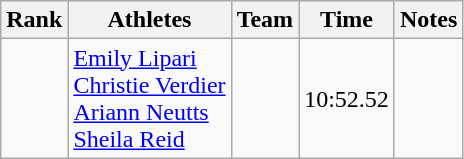<table class="wikitable sortable">
<tr>
<th>Rank</th>
<th>Athletes</th>
<th>Team</th>
<th>Time</th>
<th>Notes</th>
</tr>
<tr>
<td align=center></td>
<td><a href='#'>Emily Lipari</a><br><a href='#'>Christie Verdier</a><br><a href='#'>Ariann Neutts</a><br><a href='#'>Sheila Reid</a></td>
<td></td>
<td>10:52.52</td>
<td></td>
</tr>
</table>
